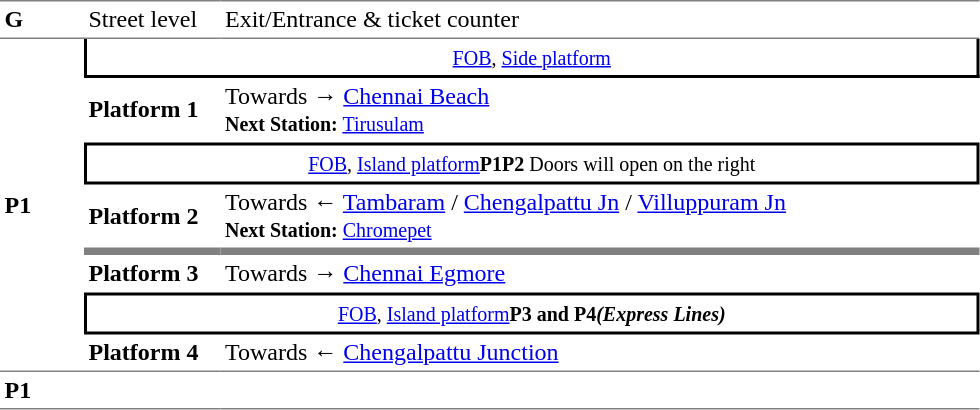<table cellpadding="3" cellspacing="0" border="0">
<tr>
<td valign="top" width="30" style="border-top:solid 1px gray;border-bottom:solid 1px gray;"><strong>G</strong></td>
<td valign="top" width="85" style="border-top:solid 1px gray;border-bottom:solid 1px gray;">Street level</td>
<td valign="top" width="500" style="border-top:solid 1px gray;border-bottom:solid 1px gray;">Exit/Entrance & ticket counter</td>
</tr>
<tr>
<td rowspan="7" style="border-bottom:solid 1px gray;" width="50" valign="center"><strong>P1</strong></td>
<td colspan="2" style="border-right:solid 2px black;border-left:solid 2px black;border-bottom:solid 2px black;text-align:center;"><a href='#'><small>FOB</small></a><small>, <a href='#'>Side platform</a></small></td>
</tr>
<tr>
<td width="85" style="border-bottom:solid 1px white;"><span><strong>Platform 1</strong></span></td>
<td width="500" style="border-bottom:solid 1px white;">Towards → <a href='#'>Chennai Beach</a><br><small><strong>Next Station:</strong> <a href='#'>Tirusulam</a></small></td>
</tr>
<tr>
<td colspan="2" style="border-top:solid 2px black;border-right:solid 2px black;border-left:solid 2px black;border-bottom:solid 2px black;text-align:center;"><a href='#'><small>FOB</small></a><small>, <a href='#'>Island platform</a><strong>P1</strong><strong>P2</strong> Doors will open on the right</small></td>
</tr>
<tr>
<td width="85" style="border-bottom:solid 5px gray;"><span><strong>Platform 2</strong></span></td>
<td width="500" style="border-bottom:solid 5px gray;">Towards ← <a href='#'>Tambaram</a> / <a href='#'>Chengalpattu Jn</a> / <a href='#'>Villuppuram Jn</a><br><small><strong>Next Station:</strong> <a href='#'>Chromepet</a></small></td>
</tr>
<tr>
<td width="85" style="border-bottom:solid 1px white;"><span><strong>Platform 3</strong></span></td>
<td style="border-bottom:solid 1px white;" width="500">Towards → <a href='#'>Chennai Egmore</a></td>
</tr>
<tr>
<td colspan="2" style="border-top:solid 2px black;border-right:solid 2px black;border-left:solid 2px black;border-bottom:solid 2px black;text-align:center;"><a href='#'><small>FOB</small></a><small>, <a href='#'>Island platform</a><strong>P3 and P4</strong><strong><em>(Express Lines)</em></strong></small></td>
</tr>
<tr>
<td width="85" style="border-bottom:solid 1px gray;"><span><strong>Platform 4</strong></span></td>
<td style="border-bottom:solid 1px gray;" width="500">Towards ← <a href='#'>Chengalpattu Junction</a></td>
</tr>
<tr>
<td style="border-bottom:solid 1px gray;" width="50" valign="top"><strong>P1</strong></td>
<td style="border-bottom:solid 1px gray;" width="50" valign="top"></td>
<td style="border-bottom:solid 1px gray;" width="50" valign="top"></td>
</tr>
<tr>
</tr>
</table>
